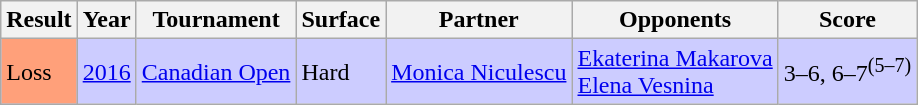<table class="sortable wikitable">
<tr>
<th>Result</th>
<th>Year</th>
<th>Tournament</th>
<th>Surface</th>
<th>Partner</th>
<th>Opponents</th>
<th class="unsortable">Score</th>
</tr>
<tr style="background:#ccf;">
<td style="background:#ffa07a;">Loss</td>
<td><a href='#'>2016</a></td>
<td><a href='#'>Canadian Open</a></td>
<td>Hard</td>
<td> <a href='#'>Monica Niculescu</a></td>
<td> <a href='#'>Ekaterina Makarova</a><br>  <a href='#'>Elena Vesnina</a></td>
<td>3–6, 6–7<sup>(5–7)</sup></td>
</tr>
</table>
